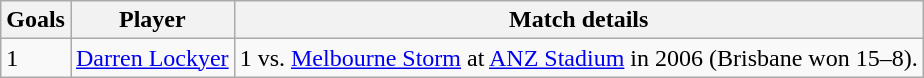<table class="wikitable">
<tr>
<th>Goals</th>
<th>Player</th>
<th>Match details</th>
</tr>
<tr>
<td>1</td>
<td><a href='#'>Darren Lockyer</a></td>
<td>1 vs. <a href='#'>Melbourne Storm</a> at <a href='#'>ANZ Stadium</a> in 2006 (Brisbane won 15–8).</td>
</tr>
</table>
